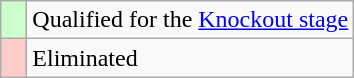<table class="wikitable">
<tr>
<td style="width: 10px; background: #ccffcc;"></td>
<td>Qualified for the <a href='#'>Knockout stage</a></td>
</tr>
<tr>
<td style="width: 10px; background: #ffcccc;"></td>
<td>Eliminated</td>
</tr>
</table>
